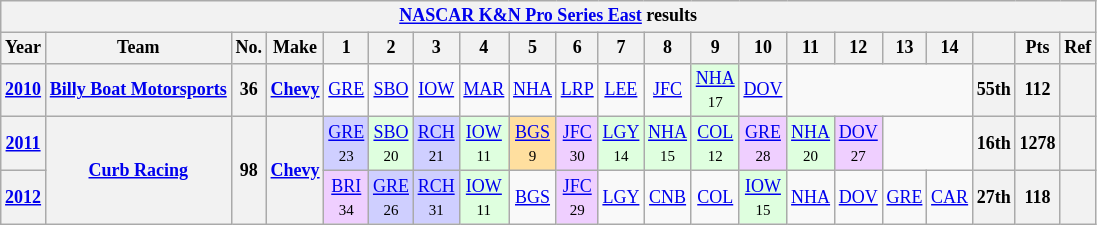<table class="wikitable" style="text-align:center; font-size:75%">
<tr>
<th colspan=45><a href='#'>NASCAR K&N Pro Series East</a> results</th>
</tr>
<tr>
<th>Year</th>
<th>Team</th>
<th>No.</th>
<th>Make</th>
<th>1</th>
<th>2</th>
<th>3</th>
<th>4</th>
<th>5</th>
<th>6</th>
<th>7</th>
<th>8</th>
<th>9</th>
<th>10</th>
<th>11</th>
<th>12</th>
<th>13</th>
<th>14</th>
<th></th>
<th>Pts</th>
<th>Ref</th>
</tr>
<tr>
<th><a href='#'>2010</a></th>
<th><a href='#'>Billy Boat Motorsports</a></th>
<th>36</th>
<th><a href='#'>Chevy</a></th>
<td><a href='#'>GRE</a></td>
<td><a href='#'>SBO</a></td>
<td><a href='#'>IOW</a></td>
<td><a href='#'>MAR</a></td>
<td><a href='#'>NHA</a></td>
<td><a href='#'>LRP</a></td>
<td><a href='#'>LEE</a></td>
<td><a href='#'>JFC</a></td>
<td style="background:#DFFFDF;"><a href='#'>NHA</a><br><small>17</small></td>
<td><a href='#'>DOV</a></td>
<td colspan=4></td>
<th>55th</th>
<th>112</th>
<th></th>
</tr>
<tr>
<th><a href='#'>2011</a></th>
<th rowspan=2><a href='#'>Curb Racing</a></th>
<th rowspan=2>98</th>
<th rowspan=2><a href='#'>Chevy</a></th>
<td style="background:#CFCFFF;"><a href='#'>GRE</a><br><small>23</small></td>
<td style="background:#DFFFDF;"><a href='#'>SBO</a><br><small>20</small></td>
<td style="background:#CFCFFF;"><a href='#'>RCH</a><br><small>21</small></td>
<td style="background:#DFFFDF;"><a href='#'>IOW</a><br><small>11</small></td>
<td style="background:#FFDF9F;"><a href='#'>BGS</a><br><small>9</small></td>
<td style="background:#EFCFFF;"><a href='#'>JFC</a><br><small>30</small></td>
<td style="background:#DFFFDF;"><a href='#'>LGY</a><br><small>14</small></td>
<td style="background:#DFFFDF;"><a href='#'>NHA</a><br><small>15</small></td>
<td style="background:#DFFFDF;"><a href='#'>COL</a><br><small>12</small></td>
<td style="background:#EFCFFF;"><a href='#'>GRE</a><br><small>28</small></td>
<td style="background:#DFFFDF;"><a href='#'>NHA</a><br><small>20</small></td>
<td style="background:#EFCFFF;"><a href='#'>DOV</a><br><small>27</small></td>
<td colspan=2></td>
<th>16th</th>
<th>1278</th>
<th></th>
</tr>
<tr>
<th><a href='#'>2012</a></th>
<td style="background:#EFCFFF;"><a href='#'>BRI</a><br><small>34</small></td>
<td style="background:#CFCFFF;"><a href='#'>GRE</a><br><small>26</small></td>
<td style="background:#CFCFFF;"><a href='#'>RCH</a><br><small>31</small></td>
<td style="background:#DFFFDF;"><a href='#'>IOW</a><br><small>11</small></td>
<td><a href='#'>BGS</a></td>
<td style="background:#EFCFFF;"><a href='#'>JFC</a><br><small>29</small></td>
<td><a href='#'>LGY</a></td>
<td><a href='#'>CNB</a></td>
<td><a href='#'>COL</a></td>
<td style="background:#DFFFDF;"><a href='#'>IOW</a><br><small>15</small></td>
<td><a href='#'>NHA</a></td>
<td><a href='#'>DOV</a></td>
<td><a href='#'>GRE</a></td>
<td><a href='#'>CAR</a></td>
<th>27th</th>
<th>118</th>
<th></th>
</tr>
</table>
